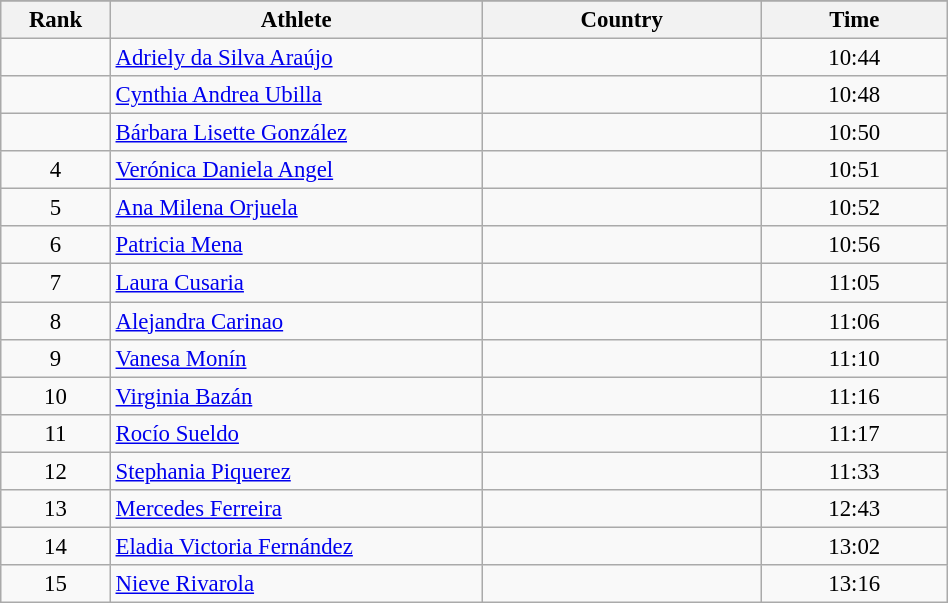<table class="wikitable sortable" style=" text-align:center; font-size:95%;" width="50%">
<tr>
</tr>
<tr>
<th width=5%>Rank</th>
<th width=20%>Athlete</th>
<th width=15%>Country</th>
<th width=10%>Time</th>
</tr>
<tr>
<td align=center></td>
<td align=left><a href='#'>Adriely da Silva Araújo</a></td>
<td align=left></td>
<td>10:44</td>
</tr>
<tr>
<td align=center></td>
<td align=left><a href='#'>Cynthia Andrea Ubilla</a></td>
<td align=left></td>
<td>10:48</td>
</tr>
<tr>
<td align=center></td>
<td align=left><a href='#'>Bárbara Lisette González</a></td>
<td align=left></td>
<td>10:50</td>
</tr>
<tr>
<td align=center>4</td>
<td align=left><a href='#'>Verónica Daniela Angel</a></td>
<td align=left></td>
<td>10:51</td>
</tr>
<tr>
<td align=center>5</td>
<td align=left><a href='#'>Ana Milena Orjuela</a></td>
<td align=left></td>
<td>10:52</td>
</tr>
<tr>
<td align=center>6</td>
<td align=left><a href='#'>Patricia Mena</a></td>
<td align=left></td>
<td>10:56</td>
</tr>
<tr>
<td align=center>7</td>
<td align=left><a href='#'>Laura Cusaria</a></td>
<td align=left></td>
<td>11:05</td>
</tr>
<tr>
<td align=center>8</td>
<td align=left><a href='#'>Alejandra Carinao</a></td>
<td align=left></td>
<td>11:06</td>
</tr>
<tr>
<td align=center>9</td>
<td align=left><a href='#'>Vanesa Monín</a></td>
<td align=left></td>
<td>11:10</td>
</tr>
<tr>
<td align=center>10</td>
<td align=left><a href='#'>Virginia Bazán</a></td>
<td align=left></td>
<td>11:16</td>
</tr>
<tr>
<td align=center>11</td>
<td align=left><a href='#'>Rocío Sueldo</a></td>
<td align=left></td>
<td>11:17</td>
</tr>
<tr>
<td align=center>12</td>
<td align=left><a href='#'>Stephania Piquerez</a></td>
<td align=left></td>
<td>11:33</td>
</tr>
<tr>
<td align=center>13</td>
<td align=left><a href='#'>Mercedes Ferreira</a></td>
<td align=left></td>
<td>12:43</td>
</tr>
<tr>
<td align=center>14</td>
<td align=left><a href='#'>Eladia Victoria Fernández</a></td>
<td align=left></td>
<td>13:02</td>
</tr>
<tr>
<td align=center>15</td>
<td align=left><a href='#'>Nieve Rivarola</a></td>
<td align=left></td>
<td>13:16</td>
</tr>
</table>
